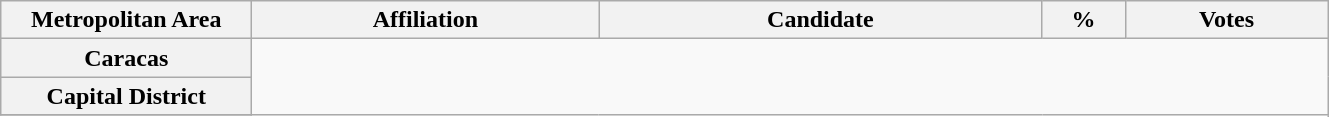<table class="wikitable plainrowheaders" style="text-align:center;">
<tr>
<th scope="col" rowspan="" style="width:10em;">Metropolitan Area</th>
<th scope="col" rowspan="" style="width:14em;">Affiliation</th>
<th scope="col" rowspan="" style="width:18em;">Candidate</th>
<th scope="col" rowspan="" style="width:3em;">%</th>
<th scope="col" rowspan="" style="width:8em;">Votes</th>
</tr>
<tr>
<th scope="row" rowspan="" align="center" rowspan="3">Caracas<br>

</th>
</tr>
<tr>
<th scope="row" rowspan="" align="center" rowspan="3">Capital District<br>

</th>
</tr>
<tr>
</tr>
</table>
